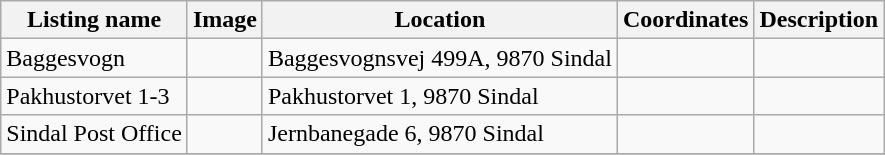<table class="wikitable sortable">
<tr>
<th>Listing name</th>
<th>Image</th>
<th>Location</th>
<th>Coordinates</th>
<th>Description</th>
</tr>
<tr>
<td>Baggesvogn</td>
<td></td>
<td>Baggesvognsvej 499A, 9870 Sindal</td>
<td></td>
<td></td>
</tr>
<tr>
<td>Pakhustorvet 1-3</td>
<td></td>
<td>Pakhustorvet 1, 9870 Sindal</td>
<td></td>
<td></td>
</tr>
<tr>
<td>Sindal Post Office</td>
<td></td>
<td>Jernbanegade 6, 9870 Sindal</td>
<td></td>
<td></td>
</tr>
<tr>
</tr>
</table>
